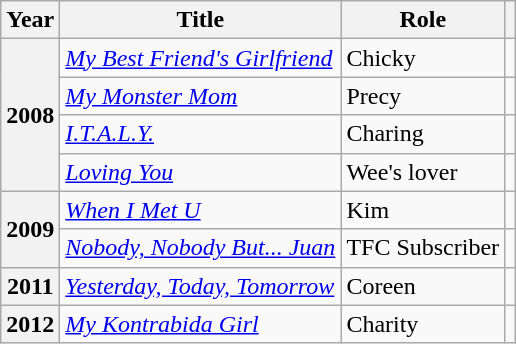<table class="wikitable sortable plainrowheaders">
<tr>
<th scope="col">Year</th>
<th scope="col">Title</th>
<th scope="col">Role</th>
<th scope="col" class="unsortable"></th>
</tr>
<tr>
<th rowspan="4" scope="row">2008</th>
<td><em><a href='#'>My Best Friend's Girlfriend</a></em></td>
<td>Chicky</td>
<td></td>
</tr>
<tr>
<td><em><a href='#'>My Monster Mom</a></em></td>
<td>Precy</td>
<td></td>
</tr>
<tr>
<td><em><a href='#'>I.T.A.L.Y.</a></em></td>
<td>Charing</td>
<td></td>
</tr>
<tr>
<td><em><a href='#'>Loving You</a></em></td>
<td>Wee's lover</td>
<td></td>
</tr>
<tr>
<th rowspan="2" scope="row">2009</th>
<td><em><a href='#'>When I Met U</a></em></td>
<td>Kim</td>
<td></td>
</tr>
<tr>
<td><em><a href='#'>Nobody, Nobody But... Juan</a></em></td>
<td>TFC Subscriber</td>
<td></td>
</tr>
<tr>
<th scope="row">2011</th>
<td><em><a href='#'>Yesterday, Today, Tomorrow</a></em></td>
<td>Coreen</td>
<td></td>
</tr>
<tr>
<th scope="row">2012</th>
<td><em><a href='#'>My Kontrabida Girl</a></em></td>
<td>Charity</td>
<td></td>
</tr>
</table>
